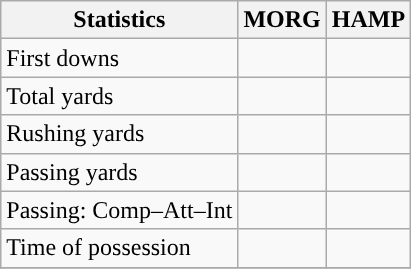<table class="wikitable" style="float: left;">
<tr>
<th>Statistics</th>
<th>MORG</th>
<th>HAMP</th>
</tr>
<tr>
<td>First downs</td>
<td></td>
<td></td>
</tr>
<tr>
<td>Total yards</td>
<td></td>
<td></td>
</tr>
<tr>
<td>Rushing yards</td>
<td></td>
<td></td>
</tr>
<tr>
<td>Passing yards</td>
<td></td>
<td></td>
</tr>
<tr>
<td>Passing: Comp–Att–Int</td>
<td></td>
<td></td>
</tr>
<tr>
<td>Time of possession</td>
<td></td>
<td></td>
</tr>
<tr>
</tr>
</table>
